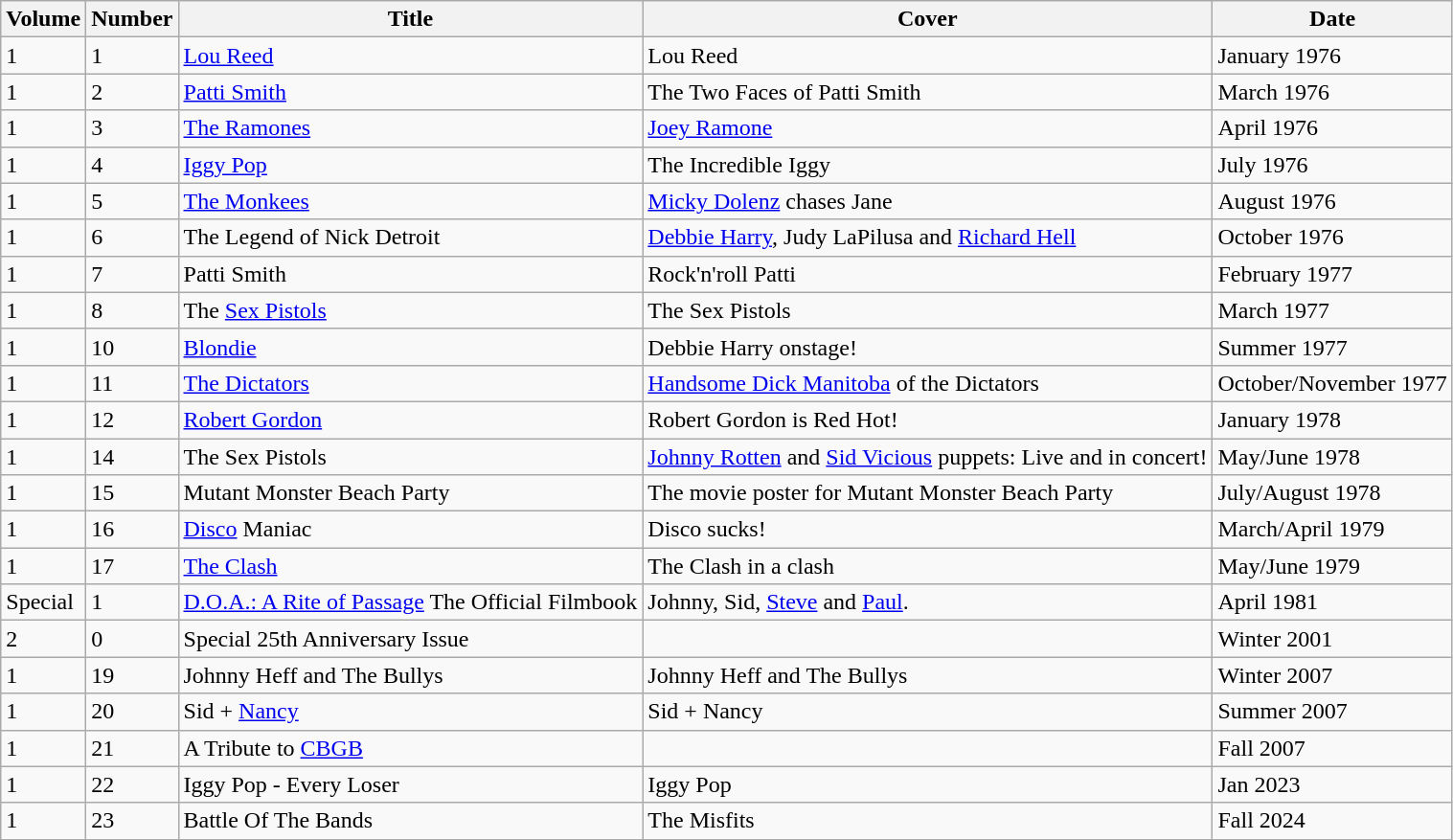<table class="wikitable">
<tr>
<th>Volume</th>
<th>Number</th>
<th>Title</th>
<th>Cover</th>
<th>Date</th>
</tr>
<tr>
<td>1</td>
<td>1</td>
<td><a href='#'>Lou Reed</a></td>
<td>Lou Reed</td>
<td>January 1976</td>
</tr>
<tr>
<td>1</td>
<td>2</td>
<td><a href='#'>Patti Smith</a></td>
<td>The Two Faces of Patti Smith</td>
<td>March 1976</td>
</tr>
<tr>
<td>1</td>
<td>3</td>
<td><a href='#'>The Ramones</a></td>
<td><a href='#'>Joey Ramone</a></td>
<td>April 1976</td>
</tr>
<tr>
<td>1</td>
<td>4</td>
<td><a href='#'>Iggy Pop</a></td>
<td>The Incredible Iggy</td>
<td>July 1976</td>
</tr>
<tr>
<td>1</td>
<td>5</td>
<td><a href='#'>The Monkees</a></td>
<td><a href='#'>Micky Dolenz</a> chases Jane</td>
<td>August 1976</td>
</tr>
<tr>
<td>1</td>
<td>6</td>
<td>The Legend of Nick Detroit</td>
<td><a href='#'>Debbie Harry</a>, Judy LaPilusa and <a href='#'>Richard Hell</a></td>
<td>October 1976</td>
</tr>
<tr>
<td>1</td>
<td>7</td>
<td>Patti Smith</td>
<td>Rock'n'roll Patti</td>
<td>February 1977</td>
</tr>
<tr>
<td>1</td>
<td>8</td>
<td>The <a href='#'>Sex Pistols</a></td>
<td>The Sex Pistols</td>
<td>March 1977</td>
</tr>
<tr>
<td>1</td>
<td>10</td>
<td><a href='#'>Blondie</a></td>
<td>Debbie Harry onstage!</td>
<td>Summer 1977</td>
</tr>
<tr>
<td>1</td>
<td>11</td>
<td><a href='#'>The Dictators</a></td>
<td><a href='#'>Handsome Dick Manitoba</a> of the Dictators</td>
<td>October/November 1977</td>
</tr>
<tr>
<td>1</td>
<td>12</td>
<td><a href='#'>Robert Gordon</a></td>
<td>Robert Gordon is Red Hot!</td>
<td>January 1978</td>
</tr>
<tr>
<td>1</td>
<td>14</td>
<td>The Sex Pistols</td>
<td><a href='#'>Johnny Rotten</a> and <a href='#'>Sid Vicious</a> puppets: Live and in concert!</td>
<td>May/June 1978</td>
</tr>
<tr>
<td>1</td>
<td>15</td>
<td>Mutant Monster Beach Party</td>
<td>The movie poster for Mutant Monster Beach Party</td>
<td>July/August 1978</td>
</tr>
<tr>
<td>1</td>
<td>16</td>
<td><a href='#'>Disco</a> Maniac</td>
<td>Disco sucks!</td>
<td>March/April 1979</td>
</tr>
<tr>
<td>1</td>
<td>17</td>
<td><a href='#'>The Clash</a></td>
<td>The Clash in a clash</td>
<td>May/June 1979</td>
</tr>
<tr>
<td>Special</td>
<td>1</td>
<td><a href='#'>D.O.A.: A Rite of Passage</a> The Official Filmbook</td>
<td>Johnny, Sid, <a href='#'>Steve</a> and <a href='#'>Paul</a>.</td>
<td>April 1981</td>
</tr>
<tr>
<td>2</td>
<td>0</td>
<td>Special 25th Anniversary Issue</td>
<td></td>
<td>Winter 2001</td>
</tr>
<tr>
<td>1</td>
<td>19</td>
<td>Johnny Heff and The Bullys</td>
<td>Johnny Heff and The Bullys</td>
<td>Winter 2007</td>
</tr>
<tr>
<td>1</td>
<td>20</td>
<td>Sid + <a href='#'>Nancy</a></td>
<td>Sid + Nancy</td>
<td>Summer 2007</td>
</tr>
<tr>
<td>1</td>
<td>21</td>
<td>A Tribute to <a href='#'>CBGB</a></td>
<td></td>
<td>Fall 2007</td>
</tr>
<tr>
<td>1</td>
<td>22</td>
<td>Iggy Pop - Every Loser</td>
<td>Iggy Pop</td>
<td>Jan 2023</td>
</tr>
<tr>
<td>1</td>
<td>23</td>
<td>Battle Of The Bands</td>
<td>The Misfits</td>
<td>Fall 2024</td>
</tr>
</table>
